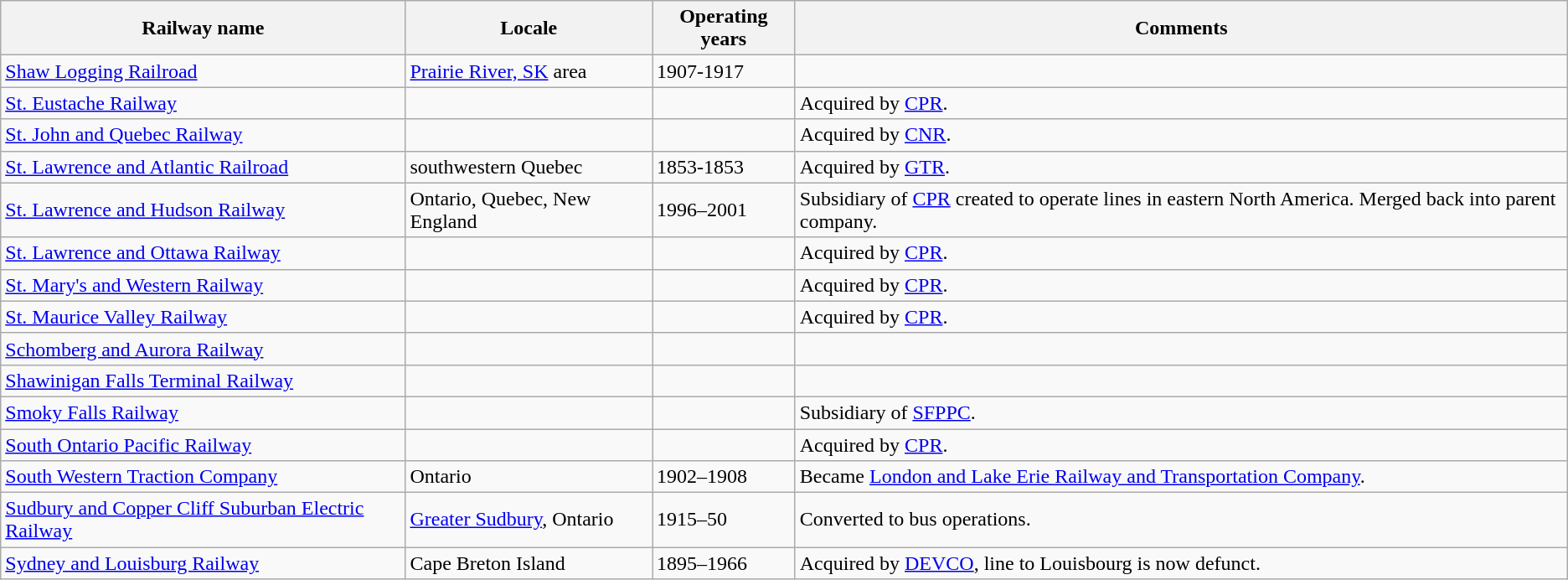<table class="wikitable">
<tr>
<th>Railway name</th>
<th>Locale</th>
<th>Operating years</th>
<th>Comments</th>
</tr>
<tr>
<td><a href='#'>Shaw Logging Railroad</a></td>
<td><a href='#'>Prairie River, SK</a> area</td>
<td>1907-1917</td>
<td></td>
</tr>
<tr>
<td><a href='#'>St. Eustache Railway</a></td>
<td></td>
<td></td>
<td>Acquired by <a href='#'>CPR</a>.</td>
</tr>
<tr>
<td><a href='#'>St. John and Quebec Railway</a></td>
<td></td>
<td></td>
<td>Acquired by <a href='#'>CNR</a>.</td>
</tr>
<tr>
<td><a href='#'>St. Lawrence and Atlantic Railroad</a></td>
<td>southwestern Quebec</td>
<td>1853-1853</td>
<td>Acquired by <a href='#'>GTR</a>.</td>
</tr>
<tr>
<td><a href='#'>St. Lawrence and Hudson Railway</a></td>
<td>Ontario, Quebec, New England</td>
<td>1996–2001</td>
<td>Subsidiary of <a href='#'>CPR</a> created to operate lines in eastern North America.  Merged back into parent company.</td>
</tr>
<tr>
<td><a href='#'>St. Lawrence and Ottawa Railway</a></td>
<td></td>
<td></td>
<td>Acquired by <a href='#'>CPR</a>.</td>
</tr>
<tr>
<td><a href='#'>St. Mary's and Western Railway</a></td>
<td></td>
<td></td>
<td>Acquired by <a href='#'>CPR</a>.</td>
</tr>
<tr>
<td><a href='#'>St. Maurice Valley Railway</a></td>
<td></td>
<td></td>
<td>Acquired by <a href='#'>CPR</a>.</td>
</tr>
<tr>
<td><a href='#'>Schomberg and Aurora Railway</a></td>
<td></td>
<td></td>
<td></td>
</tr>
<tr>
<td><a href='#'>Shawinigan Falls Terminal Railway</a></td>
<td></td>
<td></td>
<td></td>
</tr>
<tr>
<td><a href='#'>Smoky Falls Railway</a></td>
<td></td>
<td></td>
<td>Subsidiary of <a href='#'>SFPPC</a>.</td>
</tr>
<tr>
<td><a href='#'>South Ontario Pacific Railway</a></td>
<td></td>
<td></td>
<td>Acquired by <a href='#'>CPR</a>.</td>
</tr>
<tr>
<td><a href='#'>South Western Traction Company</a></td>
<td>Ontario</td>
<td>1902–1908</td>
<td>Became <a href='#'>London and Lake Erie Railway and Transportation Company</a>.</td>
</tr>
<tr>
<td><a href='#'>Sudbury and Copper Cliff Suburban Electric Railway</a></td>
<td><a href='#'>Greater Sudbury</a>, Ontario</td>
<td>1915–50</td>
<td>Converted to bus operations.</td>
</tr>
<tr>
<td><a href='#'>Sydney and Louisburg Railway</a></td>
<td>Cape Breton Island</td>
<td>1895–1966</td>
<td>Acquired by <a href='#'>DEVCO</a>, line to Louisbourg is now defunct.</td>
</tr>
</table>
